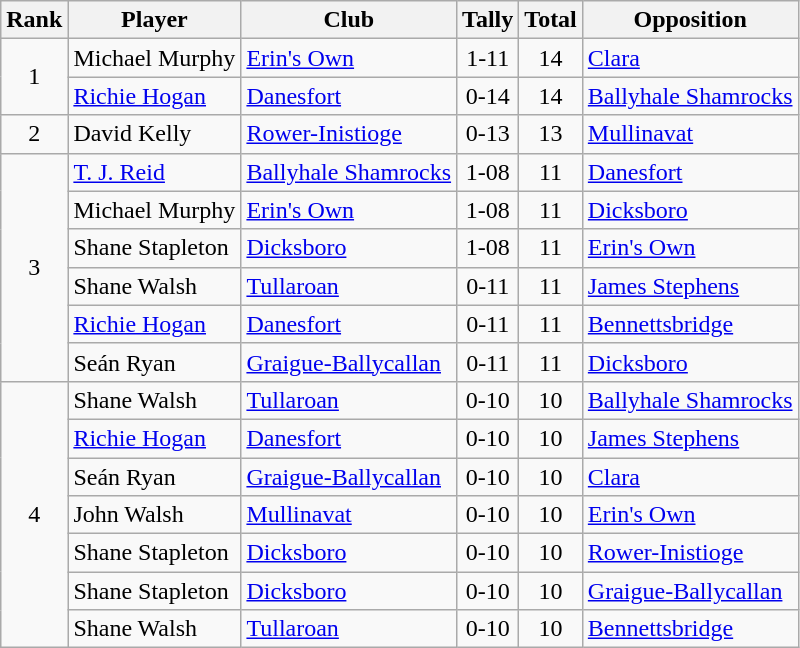<table class="wikitable">
<tr>
<th>Rank</th>
<th>Player</th>
<th>Club</th>
<th>Tally</th>
<th>Total</th>
<th>Opposition</th>
</tr>
<tr>
<td rowspan="2" style="text-align:center;">1</td>
<td>Michael Murphy</td>
<td><a href='#'>Erin's Own</a></td>
<td align=center>1-11</td>
<td align=center>14</td>
<td><a href='#'>Clara</a></td>
</tr>
<tr>
<td><a href='#'>Richie Hogan</a></td>
<td><a href='#'>Danesfort</a></td>
<td align=center>0-14</td>
<td align=center>14</td>
<td><a href='#'>Ballyhale Shamrocks</a></td>
</tr>
<tr>
<td rowspan="1" style="text-align:center;">2</td>
<td>David Kelly</td>
<td><a href='#'>Rower-Inistioge</a></td>
<td align=center>0-13</td>
<td align=center>13</td>
<td><a href='#'>Mullinavat</a></td>
</tr>
<tr>
<td rowspan="6" style="text-align:center;">3</td>
<td><a href='#'>T. J. Reid</a></td>
<td><a href='#'>Ballyhale Shamrocks</a></td>
<td align=center>1-08</td>
<td align=center>11</td>
<td><a href='#'>Danesfort</a></td>
</tr>
<tr>
<td>Michael Murphy</td>
<td><a href='#'>Erin's Own</a></td>
<td align=center>1-08</td>
<td align=center>11</td>
<td><a href='#'>Dicksboro</a></td>
</tr>
<tr>
<td>Shane Stapleton</td>
<td><a href='#'>Dicksboro</a></td>
<td align=center>1-08</td>
<td align=center>11</td>
<td><a href='#'>Erin's Own</a></td>
</tr>
<tr>
<td>Shane Walsh</td>
<td><a href='#'>Tullaroan</a></td>
<td align=center>0-11</td>
<td align=center>11</td>
<td><a href='#'>James Stephens</a></td>
</tr>
<tr>
<td><a href='#'>Richie Hogan</a></td>
<td><a href='#'>Danesfort</a></td>
<td align=center>0-11</td>
<td align=center>11</td>
<td><a href='#'>Bennettsbridge</a></td>
</tr>
<tr>
<td>Seán Ryan</td>
<td><a href='#'>Graigue-Ballycallan</a></td>
<td align=center>0-11</td>
<td align=center>11</td>
<td><a href='#'>Dicksboro</a></td>
</tr>
<tr>
<td rowspan="7" style="text-align:center;">4</td>
<td>Shane Walsh</td>
<td><a href='#'>Tullaroan</a></td>
<td align=center>0-10</td>
<td align=center>10</td>
<td><a href='#'>Ballyhale Shamrocks</a></td>
</tr>
<tr>
<td><a href='#'>Richie Hogan</a></td>
<td><a href='#'>Danesfort</a></td>
<td align=center>0-10</td>
<td align=center>10</td>
<td><a href='#'>James Stephens</a></td>
</tr>
<tr>
<td>Seán Ryan</td>
<td><a href='#'>Graigue-Ballycallan</a></td>
<td align=center>0-10</td>
<td align=center>10</td>
<td><a href='#'>Clara</a></td>
</tr>
<tr>
<td>John Walsh</td>
<td><a href='#'>Mullinavat</a></td>
<td align=center>0-10</td>
<td align=center>10</td>
<td><a href='#'>Erin's Own</a></td>
</tr>
<tr>
<td>Shane Stapleton</td>
<td><a href='#'>Dicksboro</a></td>
<td align=center>0-10</td>
<td align=center>10</td>
<td><a href='#'>Rower-Inistioge</a></td>
</tr>
<tr>
<td>Shane Stapleton</td>
<td><a href='#'>Dicksboro</a></td>
<td align=center>0-10</td>
<td align=center>10</td>
<td><a href='#'>Graigue-Ballycallan</a></td>
</tr>
<tr>
<td>Shane Walsh</td>
<td><a href='#'>Tullaroan</a></td>
<td align=center>0-10</td>
<td align=center>10</td>
<td><a href='#'>Bennettsbridge</a></td>
</tr>
</table>
